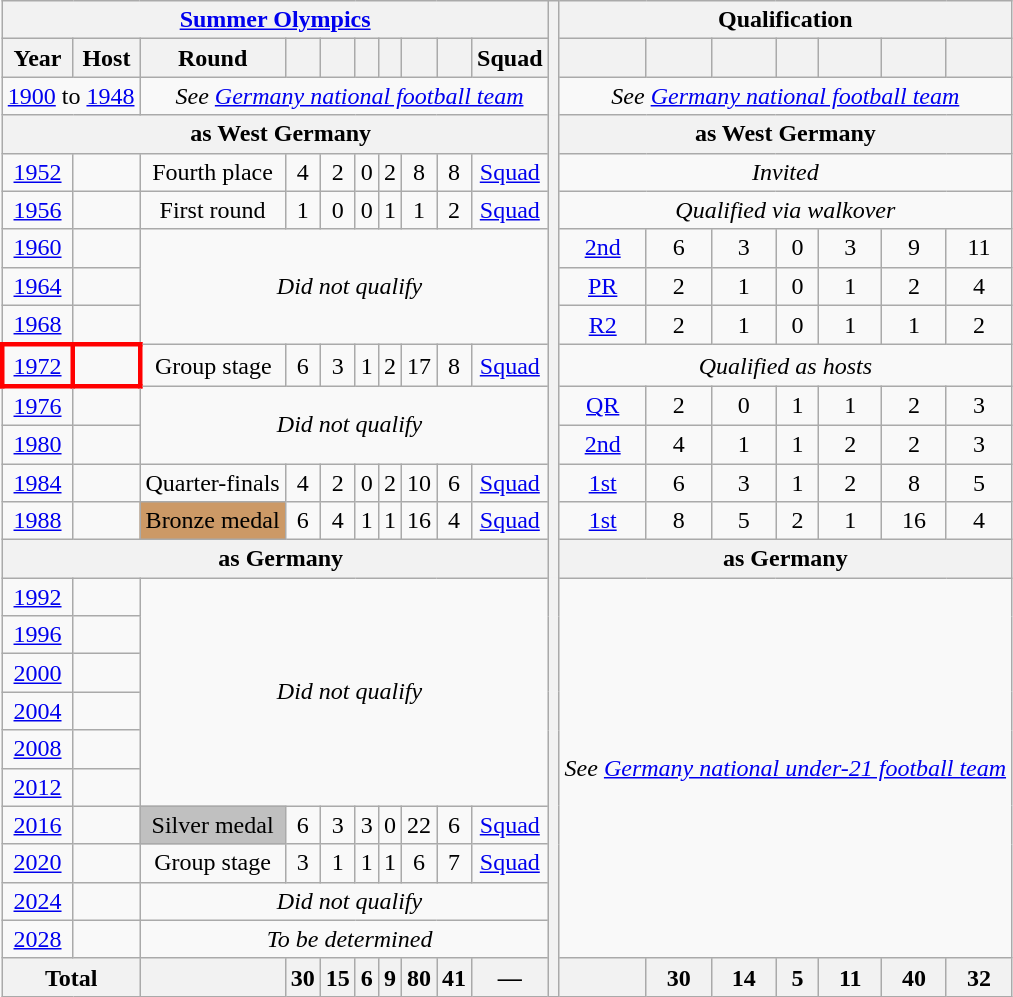<table class="wikitable" style="text-align: center;font-size:100%;">
<tr>
<th colspan="10"><a href='#'>Summer Olympics</a></th>
<th rowspan="100"></th>
<th colspan="7">Qualification</th>
</tr>
<tr>
<th>Year</th>
<th>Host</th>
<th>Round</th>
<th></th>
<th></th>
<th></th>
<th></th>
<th></th>
<th></th>
<th>Squad</th>
<th></th>
<th></th>
<th></th>
<th></th>
<th></th>
<th></th>
<th></th>
</tr>
<tr>
<td colspan="2"><a href='#'>1900</a> to <a href='#'>1948</a></td>
<td colspan="9"><em>See <a href='#'>Germany national football team</a></em></td>
<td colspan="7"><em>See <a href='#'>Germany national football team</a></em></td>
</tr>
<tr>
<th colspan="11">as <strong> West Germany</strong></th>
<th colspan="7">as <strong> West Germany</strong></th>
</tr>
<tr>
<td><a href='#'>1952</a></td>
<td align=left></td>
<td>Fourth place</td>
<td>4</td>
<td>2</td>
<td>0</td>
<td>2</td>
<td>8</td>
<td>8</td>
<td><a href='#'>Squad</a></td>
<td colspan="7"><em>Invited</em></td>
</tr>
<tr>
<td><a href='#'>1956</a></td>
<td align=left></td>
<td>First round</td>
<td>1</td>
<td>0</td>
<td>0</td>
<td>1</td>
<td>1</td>
<td>2</td>
<td><a href='#'>Squad</a></td>
<td colspan="7"><em>Qualified via walkover</em></td>
</tr>
<tr>
<td><a href='#'>1960</a></td>
<td align=left></td>
<td colspan="9" rowspan="3"><em>Did not qualify</em></td>
<td><a href='#'>2nd</a></td>
<td>6</td>
<td>3</td>
<td>0</td>
<td>3</td>
<td>9</td>
<td>11</td>
</tr>
<tr>
<td><a href='#'>1964</a></td>
<td align=left></td>
<td><a href='#'>PR</a></td>
<td>2</td>
<td>1</td>
<td>0</td>
<td>1</td>
<td>2</td>
<td>4</td>
</tr>
<tr>
<td><a href='#'>1968</a></td>
<td align=left></td>
<td><a href='#'>R2</a></td>
<td>2</td>
<td>1</td>
<td>0</td>
<td>1</td>
<td>1</td>
<td>2</td>
</tr>
<tr>
<td style="border: 3px solid red" scope="row"><a href='#'>1972</a></td>
<td style="border: 3px solid red" scope="row" align="left"></td>
<td>Group stage</td>
<td>6</td>
<td>3</td>
<td>1</td>
<td>2</td>
<td>17</td>
<td>8</td>
<td><a href='#'>Squad</a></td>
<td colspan="7"><em>Qualified as hosts</em></td>
</tr>
<tr>
<td><a href='#'>1976</a></td>
<td align=left></td>
<td colspan="9" rowspan="2"><em>Did not qualify</em></td>
<td><a href='#'>QR</a></td>
<td>2</td>
<td>0</td>
<td>1</td>
<td>1</td>
<td>2</td>
<td>3</td>
</tr>
<tr>
<td><a href='#'>1980</a></td>
<td align=left></td>
<td><a href='#'>2nd</a></td>
<td>4</td>
<td>1</td>
<td>1</td>
<td>2</td>
<td>2</td>
<td>3</td>
</tr>
<tr>
<td><a href='#'>1984</a></td>
<td align=left></td>
<td>Quarter-finals</td>
<td>4</td>
<td>2</td>
<td>0</td>
<td>2</td>
<td>10</td>
<td>6</td>
<td><a href='#'>Squad</a></td>
<td><a href='#'>1st</a></td>
<td>6</td>
<td>3</td>
<td>1</td>
<td>2</td>
<td>8</td>
<td>5</td>
</tr>
<tr>
<td><a href='#'>1988</a></td>
<td align=left></td>
<td bgcolor="cc9966">Bronze medal</td>
<td>6</td>
<td>4</td>
<td>1</td>
<td>1</td>
<td>16</td>
<td>4</td>
<td><a href='#'>Squad</a></td>
<td><a href='#'>1st</a></td>
<td>8</td>
<td>5</td>
<td>2</td>
<td>1</td>
<td>16</td>
<td>4</td>
</tr>
<tr>
<th colspan="11">as <strong> Germany</strong></th>
<th colspan="7">as <strong> Germany</strong></th>
</tr>
<tr>
<td><a href='#'>1992</a></td>
<td align=left></td>
<td colspan="9" rowspan="6"><em>Did not qualify</em></td>
<td colspan="7" rowspan="10"><em>See <a href='#'>Germany national under-21 football team</a></em></td>
</tr>
<tr>
<td><a href='#'>1996</a></td>
<td align=left></td>
</tr>
<tr>
<td><a href='#'>2000</a></td>
<td align=left></td>
</tr>
<tr>
<td><a href='#'>2004</a></td>
<td align=left></td>
</tr>
<tr>
<td><a href='#'>2008</a></td>
<td align=left></td>
</tr>
<tr>
<td><a href='#'>2012</a></td>
<td align=left></td>
</tr>
<tr>
<td><a href='#'>2016</a></td>
<td align=left></td>
<td bgcolor="silver">Silver medal</td>
<td>6</td>
<td>3</td>
<td>3</td>
<td>0</td>
<td>22</td>
<td>6</td>
<td><a href='#'>Squad</a></td>
</tr>
<tr>
<td><a href='#'>2020</a></td>
<td align=left></td>
<td>Group stage</td>
<td>3</td>
<td>1</td>
<td>1</td>
<td>1</td>
<td>6</td>
<td>7</td>
<td><a href='#'>Squad</a></td>
</tr>
<tr>
<td><a href='#'>2024</a></td>
<td align=left></td>
<td colspan="9"><em>Did not qualify</em></td>
</tr>
<tr>
<td><a href='#'>2028</a></td>
<td align=left></td>
<td colspan="9"><em>To be determined</em></td>
</tr>
<tr>
<th colspan="2">Total</th>
<th></th>
<th>30</th>
<th>15</th>
<th>6</th>
<th>9</th>
<th>80</th>
<th>41</th>
<th>—</th>
<th></th>
<th>30</th>
<th>14</th>
<th>5</th>
<th>11</th>
<th>40</th>
<th>32</th>
</tr>
</table>
